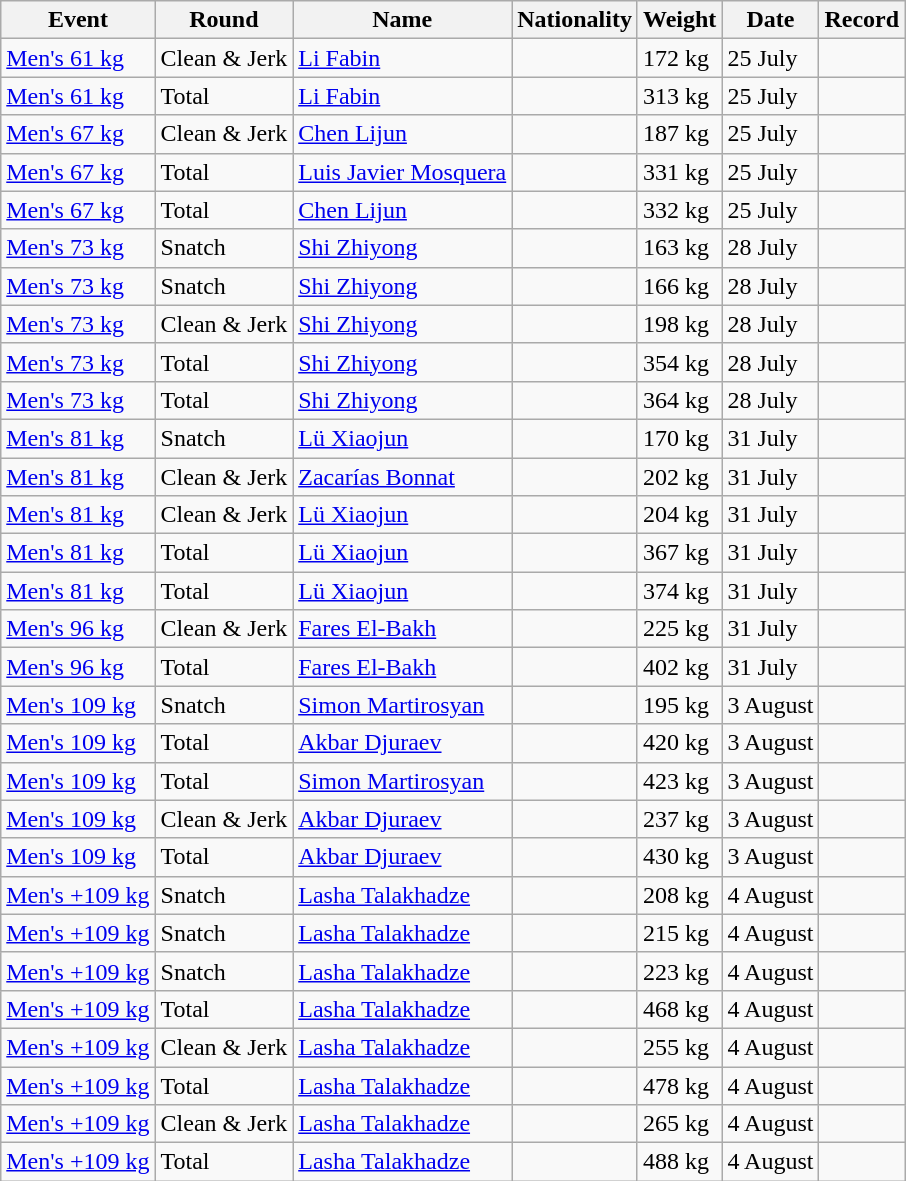<table class="wikitable">
<tr>
<th>Event</th>
<th>Round</th>
<th>Name</th>
<th>Nationality</th>
<th>Weight</th>
<th>Date</th>
<th>Record</th>
</tr>
<tr>
<td><a href='#'>Men's 61 kg</a></td>
<td>Clean & Jerk</td>
<td><a href='#'>Li Fabin</a></td>
<td></td>
<td>172 kg</td>
<td>25 July</td>
<td></td>
</tr>
<tr>
<td><a href='#'>Men's 61 kg</a></td>
<td>Total</td>
<td><a href='#'>Li Fabin</a></td>
<td></td>
<td>313 kg</td>
<td>25 July</td>
<td></td>
</tr>
<tr>
<td><a href='#'>Men's 67 kg</a></td>
<td>Clean & Jerk</td>
<td><a href='#'>Chen Lijun</a></td>
<td></td>
<td>187 kg</td>
<td>25 July</td>
<td></td>
</tr>
<tr>
<td><a href='#'>Men's 67 kg</a></td>
<td>Total</td>
<td><a href='#'>Luis Javier Mosquera</a></td>
<td></td>
<td>331 kg</td>
<td>25 July</td>
<td></td>
</tr>
<tr>
<td><a href='#'>Men's 67 kg</a></td>
<td>Total</td>
<td><a href='#'>Chen Lijun</a></td>
<td></td>
<td>332 kg</td>
<td>25 July</td>
<td></td>
</tr>
<tr>
<td><a href='#'>Men's 73 kg</a></td>
<td>Snatch</td>
<td><a href='#'>Shi Zhiyong</a></td>
<td></td>
<td>163 kg</td>
<td>28 July</td>
<td></td>
</tr>
<tr>
<td><a href='#'>Men's 73 kg</a></td>
<td>Snatch</td>
<td><a href='#'>Shi Zhiyong</a></td>
<td></td>
<td>166 kg</td>
<td>28 July</td>
<td></td>
</tr>
<tr>
<td><a href='#'>Men's 73 kg</a></td>
<td>Clean & Jerk</td>
<td><a href='#'>Shi Zhiyong</a></td>
<td></td>
<td>198 kg</td>
<td>28 July</td>
<td></td>
</tr>
<tr>
<td><a href='#'>Men's 73 kg</a></td>
<td>Total</td>
<td><a href='#'>Shi Zhiyong</a></td>
<td></td>
<td>354 kg</td>
<td>28 July</td>
<td></td>
</tr>
<tr>
<td><a href='#'>Men's 73 kg</a></td>
<td>Total</td>
<td><a href='#'>Shi Zhiyong</a></td>
<td></td>
<td>364 kg</td>
<td>28 July</td>
<td></td>
</tr>
<tr>
<td><a href='#'>Men's 81 kg</a></td>
<td>Snatch</td>
<td><a href='#'>Lü Xiaojun</a></td>
<td></td>
<td>170 kg</td>
<td>31 July</td>
<td></td>
</tr>
<tr>
<td><a href='#'>Men's 81 kg</a></td>
<td>Clean & Jerk</td>
<td><a href='#'>Zacarías Bonnat</a></td>
<td></td>
<td>202 kg</td>
<td>31 July</td>
<td></td>
</tr>
<tr>
<td><a href='#'>Men's 81 kg</a></td>
<td>Clean & Jerk</td>
<td><a href='#'>Lü Xiaojun</a></td>
<td></td>
<td>204 kg</td>
<td>31 July</td>
<td></td>
</tr>
<tr>
<td><a href='#'>Men's 81 kg</a></td>
<td>Total</td>
<td><a href='#'>Lü Xiaojun</a></td>
<td></td>
<td>367 kg</td>
<td>31 July</td>
<td></td>
</tr>
<tr>
<td><a href='#'>Men's 81 kg</a></td>
<td>Total</td>
<td><a href='#'>Lü Xiaojun</a></td>
<td></td>
<td>374 kg</td>
<td>31 July</td>
<td></td>
</tr>
<tr>
<td><a href='#'>Men's 96 kg</a></td>
<td>Clean & Jerk</td>
<td><a href='#'>Fares El-Bakh</a></td>
<td></td>
<td>225 kg</td>
<td>31 July</td>
<td></td>
</tr>
<tr>
<td><a href='#'>Men's 96 kg</a></td>
<td>Total</td>
<td><a href='#'>Fares El-Bakh</a></td>
<td></td>
<td>402 kg</td>
<td>31 July</td>
<td></td>
</tr>
<tr>
<td><a href='#'>Men's 109 kg</a></td>
<td>Snatch</td>
<td><a href='#'>Simon Martirosyan</a></td>
<td></td>
<td>195 kg</td>
<td>3 August</td>
<td></td>
</tr>
<tr>
<td><a href='#'>Men's 109 kg</a></td>
<td>Total</td>
<td><a href='#'>Akbar Djuraev</a></td>
<td></td>
<td>420 kg</td>
<td>3 August</td>
<td></td>
</tr>
<tr>
<td><a href='#'>Men's 109 kg</a></td>
<td>Total</td>
<td><a href='#'>Simon Martirosyan</a></td>
<td></td>
<td>423 kg</td>
<td>3 August</td>
<td></td>
</tr>
<tr>
<td><a href='#'>Men's 109 kg</a></td>
<td>Clean & Jerk</td>
<td><a href='#'>Akbar Djuraev</a></td>
<td></td>
<td>237 kg</td>
<td>3 August</td>
<td></td>
</tr>
<tr>
<td><a href='#'>Men's 109 kg</a></td>
<td>Total</td>
<td><a href='#'>Akbar Djuraev</a></td>
<td></td>
<td>430 kg</td>
<td>3 August</td>
<td></td>
</tr>
<tr>
<td><a href='#'>Men's +109 kg</a></td>
<td>Snatch</td>
<td><a href='#'>Lasha Talakhadze</a></td>
<td></td>
<td>208 kg</td>
<td>4 August</td>
<td></td>
</tr>
<tr>
<td><a href='#'>Men's +109 kg</a></td>
<td>Snatch</td>
<td><a href='#'>Lasha Talakhadze</a></td>
<td></td>
<td>215 kg</td>
<td>4 August</td>
<td></td>
</tr>
<tr>
<td><a href='#'>Men's +109 kg</a></td>
<td>Snatch</td>
<td><a href='#'>Lasha Talakhadze</a></td>
<td></td>
<td>223 kg</td>
<td>4 August</td>
<td></td>
</tr>
<tr>
<td><a href='#'>Men's +109 kg</a></td>
<td>Total</td>
<td><a href='#'>Lasha Talakhadze</a></td>
<td></td>
<td>468 kg</td>
<td>4 August</td>
<td></td>
</tr>
<tr>
<td><a href='#'>Men's +109 kg</a></td>
<td>Clean & Jerk</td>
<td><a href='#'>Lasha Talakhadze</a></td>
<td></td>
<td>255 kg</td>
<td>4 August</td>
<td></td>
</tr>
<tr>
<td><a href='#'>Men's +109 kg</a></td>
<td>Total</td>
<td><a href='#'>Lasha Talakhadze</a></td>
<td></td>
<td>478 kg</td>
<td>4 August</td>
<td></td>
</tr>
<tr>
<td><a href='#'>Men's +109 kg</a></td>
<td>Clean & Jerk</td>
<td><a href='#'>Lasha Talakhadze</a></td>
<td></td>
<td>265 kg</td>
<td>4 August</td>
<td></td>
</tr>
<tr>
<td><a href='#'>Men's +109 kg</a></td>
<td>Total</td>
<td><a href='#'>Lasha Talakhadze</a></td>
<td></td>
<td>488 kg</td>
<td>4 August</td>
<td></td>
</tr>
</table>
